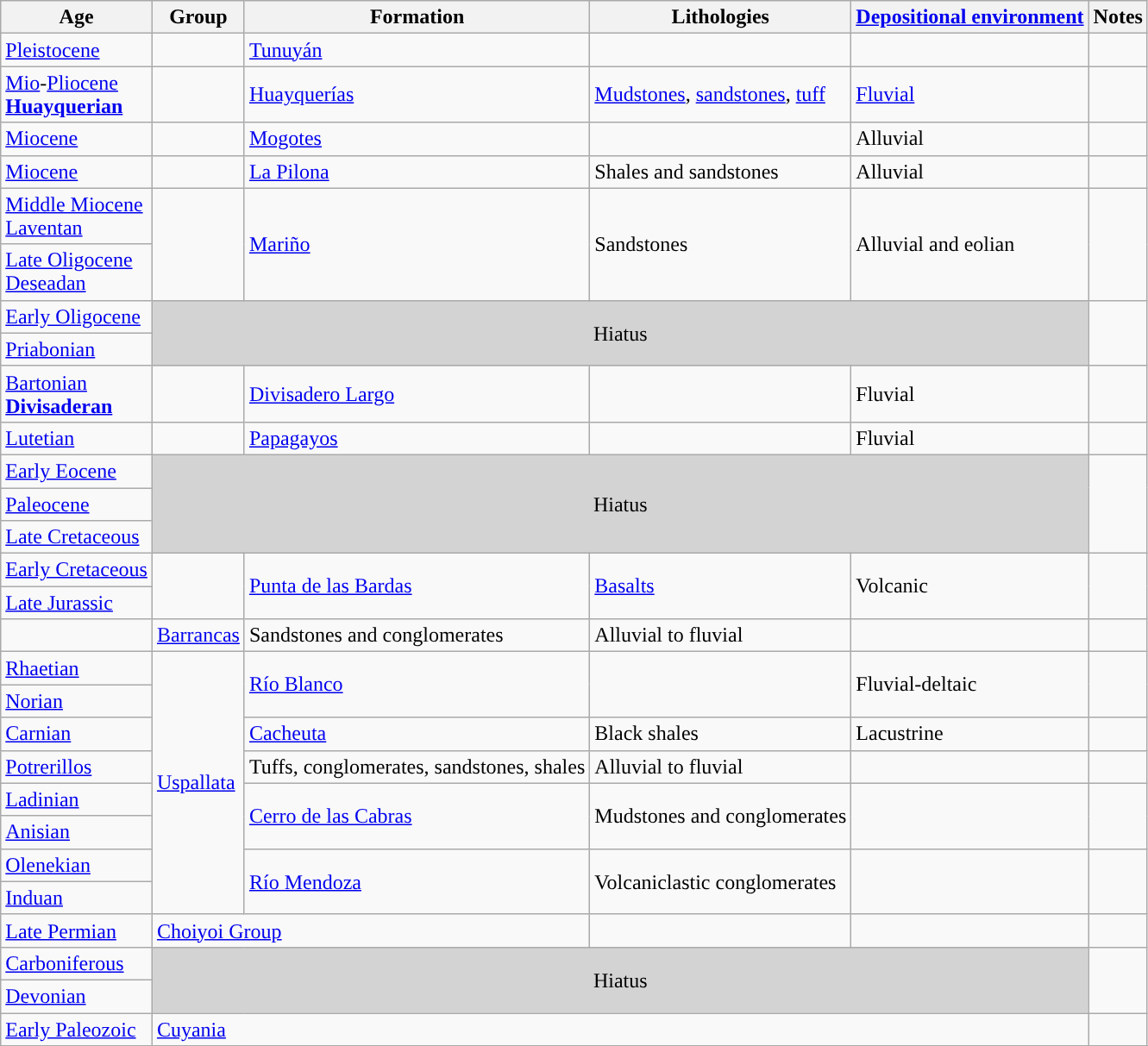<table class="wikitable">
<tr>
<th>Age<br></th>
<th>Group</th>
<th>Formation</th>
<th>Lithologies</th>
<th><a href='#'>Depositional environment</a></th>
<th>Notes</th>
</tr>
<tr>
<td style="background-color: "><a href='#'>Pleistocene</a></td>
<td></td>
<td><a href='#'>Tunuyán</a></td>
<td></td>
<td></td>
<td align=center></td>
</tr>
<tr>
<td style="background-color: "><a href='#'>Mio</a>-<a href='#'>Pliocene</a><br><strong><a href='#'>Huayquerian</a></strong></td>
<td></td>
<td><a href='#'>Huayquerías</a></td>
<td><a href='#'>Mudstones</a>, <a href='#'>sandstones</a>, <a href='#'>tuff</a></td>
<td><a href='#'>Fluvial</a></td>
<td align=center></td>
</tr>
<tr>
<td style="background-color: "><a href='#'>Miocene</a></td>
<td></td>
<td><a href='#'>Mogotes</a></td>
<td></td>
<td>Alluvial</td>
<td align=center></td>
</tr>
<tr>
<td style="background-color: "><a href='#'>Miocene</a></td>
<td></td>
<td><a href='#'>La Pilona</a></td>
<td>Shales and sandstones</td>
<td>Alluvial</td>
<td align=center></td>
</tr>
<tr>
<td style="background-color: "><a href='#'>Middle Miocene</a><br><a href='#'>Laventan</a></td>
<td rowspan=2></td>
<td rowspan=2><a href='#'>Mariño</a></td>
<td rowspan=2>Sandstones</td>
<td rowspan=2>Alluvial and eolian</td>
<td align=center rowspan=2></td>
</tr>
<tr>
<td style="background-color: "><a href='#'>Late Oligocene</a><br><a href='#'>Deseadan</a></td>
</tr>
<tr>
<td style="background-color: "><a href='#'>Early Oligocene</a></td>
<td rowspan=2 colspan=4 align=center style="background-color: lightgrey;">Hiatus</td>
<td align=center rowspan=2></td>
</tr>
<tr>
<td style="background-color: "><a href='#'>Priabonian</a></td>
</tr>
<tr>
<td style="background-color: "><a href='#'>Bartonian</a><br><strong><a href='#'>Divisaderan</a></strong></td>
<td></td>
<td><a href='#'>Divisadero Largo</a></td>
<td></td>
<td>Fluvial</td>
<td align=center></td>
</tr>
<tr>
<td style="background-color: "><a href='#'>Lutetian</a></td>
<td></td>
<td><a href='#'>Papagayos</a></td>
<td></td>
<td>Fluvial</td>
<td align=center></td>
</tr>
<tr>
<td style="background-color: "><a href='#'>Early Eocene</a></td>
<td rowspan=3 colspan=4 align=center style="background-color: lightgrey;">Hiatus</td>
<td align=center rowspan=3></td>
</tr>
<tr>
<td style="background-color: "><a href='#'>Paleocene</a></td>
</tr>
<tr>
<td style="background-color: "><a href='#'>Late Cretaceous</a></td>
</tr>
<tr>
<td style="background-color: "><a href='#'>Early Cretaceous</a></td>
<td rowspan=2></td>
<td rowspan=2><a href='#'>Punta de las Bardas</a></td>
<td rowspan=2><a href='#'>Basalts</a></td>
<td rowspan=2>Volcanic</td>
<td align=center rowspan=2></td>
</tr>
<tr>
<td style="background-color: "><a href='#'>Late Jurassic</a></td>
</tr>
<tr>
<td></td>
<td><a href='#'>Barrancas</a></td>
<td>Sandstones and conglomerates</td>
<td>Alluvial to fluvial</td>
<td align=center></td>
</tr>
<tr>
<td style="background-color: "><a href='#'>Rhaetian</a></td>
<td rowspan=8><a href='#'>Uspallata</a></td>
<td rowspan=2><a href='#'>Río Blanco</a></td>
<td rowspan=2></td>
<td rowspan=2>Fluvial-deltaic</td>
<td align=center rowspan=2></td>
</tr>
<tr>
<td style="background-color: "><a href='#'>Norian</a></td>
</tr>
<tr>
<td style="background-color: "><a href='#'>Carnian</a></td>
<td><a href='#'>Cacheuta</a></td>
<td>Black shales</td>
<td>Lacustrine</td>
<td align=center></td>
</tr>
<tr>
<td><a href='#'>Potrerillos</a></td>
<td>Tuffs, conglomerates, sandstones, shales</td>
<td>Alluvial to fluvial</td>
<td align=center></td>
</tr>
<tr>
<td style="background-color: "><a href='#'>Ladinian</a></td>
<td rowspan=2><a href='#'>Cerro de las Cabras</a></td>
<td rowspan=2>Mudstones and conglomerates</td>
<td rowspan=2></td>
<td align=center rowspan=2></td>
</tr>
<tr>
<td style="background-color: "><a href='#'>Anisian</a></td>
</tr>
<tr>
<td style="background-color: "><a href='#'>Olenekian</a></td>
<td rowspan=2><a href='#'>Río Mendoza</a></td>
<td rowspan=2>Volcaniclastic conglomerates</td>
<td rowspan=2></td>
<td align=center rowspan=2></td>
</tr>
<tr>
<td style="background-color: "><a href='#'>Induan</a></td>
</tr>
<tr>
<td style="background-color: "><a href='#'>Late Permian</a></td>
<td colspan=2><a href='#'>Choiyoi Group</a></td>
<td></td>
<td></td>
<td align=center></td>
</tr>
<tr>
<td style="background-color: "><a href='#'>Carboniferous</a></td>
<td rowspan=2 colspan=4 align=center style="background-color: lightgrey;">Hiatus</td>
<td align=center rowspan=2></td>
</tr>
<tr>
<td style="background-color: "><a href='#'>Devonian</a></td>
</tr>
<tr>
<td style="background-color: "><a href='#'>Early Paleozoic</a></td>
<td colspan=4><a href='#'>Cuyania</a></td>
<td align=center></td>
</tr>
<tr>
</tr>
</table>
